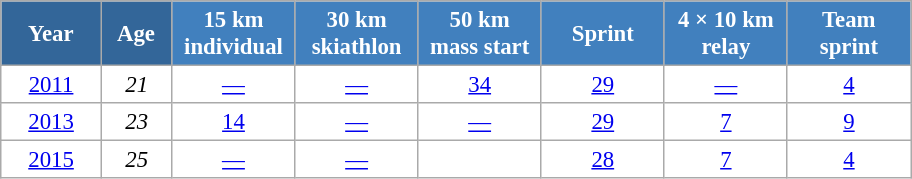<table class="wikitable" style="font-size:95%; text-align:center; border:grey solid 1px; border-collapse:collapse; background:#ffffff;">
<tr>
<th style="background-color:#369; color:white; width:60px;"> Year </th>
<th style="background-color:#369; color:white; width:40px;"> Age </th>
<th style="background-color:#4180be; color:white; width:75px;"> 15 km <br> individual </th>
<th style="background-color:#4180be; color:white; width:75px;"> 30 km <br> skiathlon </th>
<th style="background-color:#4180be; color:white; width:75px;"> 50 km <br> mass start </th>
<th style="background-color:#4180be; color:white; width:75px;"> Sprint </th>
<th style="background-color:#4180be; color:white; width:75px;"> 4 × 10 km <br> relay </th>
<th style="background-color:#4180be; color:white; width:75px;"> Team <br> sprint </th>
</tr>
<tr>
<td><a href='#'>2011</a></td>
<td><em>21</em></td>
<td><a href='#'>—</a></td>
<td><a href='#'>—</a></td>
<td><a href='#'>34</a></td>
<td><a href='#'>29</a></td>
<td><a href='#'>—</a></td>
<td><a href='#'>4</a></td>
</tr>
<tr>
<td><a href='#'>2013</a></td>
<td><em>23</em></td>
<td><a href='#'>14</a></td>
<td><a href='#'>—</a></td>
<td><a href='#'>—</a></td>
<td><a href='#'>29</a></td>
<td><a href='#'>7</a></td>
<td><a href='#'>9</a></td>
</tr>
<tr>
<td><a href='#'>2015</a></td>
<td><em>25</em></td>
<td><a href='#'>—</a></td>
<td><a href='#'>—</a></td>
<td><a href='#'></a></td>
<td><a href='#'>28</a></td>
<td><a href='#'>7</a></td>
<td><a href='#'>4</a></td>
</tr>
</table>
